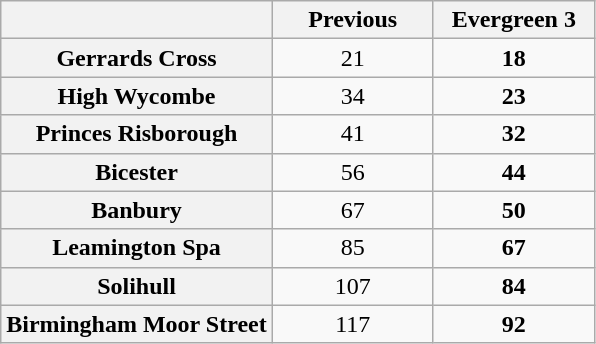<table class="wikitable">
<tr>
<th></th>
<th Width="100">Previous</th>
<th Width="100">Evergreen 3</th>
</tr>
<tr>
<th>Gerrards Cross</th>
<td align=center>21</td>
<td align=center><strong>18</strong></td>
</tr>
<tr>
<th>High Wycombe</th>
<td align=center>34</td>
<td align=center><strong>23</strong></td>
</tr>
<tr>
<th>Princes Risborough</th>
<td align=center>41</td>
<td align=center><strong>32</strong></td>
</tr>
<tr>
<th>Bicester</th>
<td align=center>56</td>
<td align=center><strong>44</strong></td>
</tr>
<tr>
<th>Banbury</th>
<td align=center>67</td>
<td align=center><strong>50</strong></td>
</tr>
<tr>
<th>Leamington Spa</th>
<td align=center>85</td>
<td align=center><strong>67</strong></td>
</tr>
<tr>
<th>Solihull</th>
<td align=center>107</td>
<td align=center><strong>84</strong></td>
</tr>
<tr>
<th>Birmingham Moor Street</th>
<td align=center>117</td>
<td align=center><strong>92</strong></td>
</tr>
</table>
